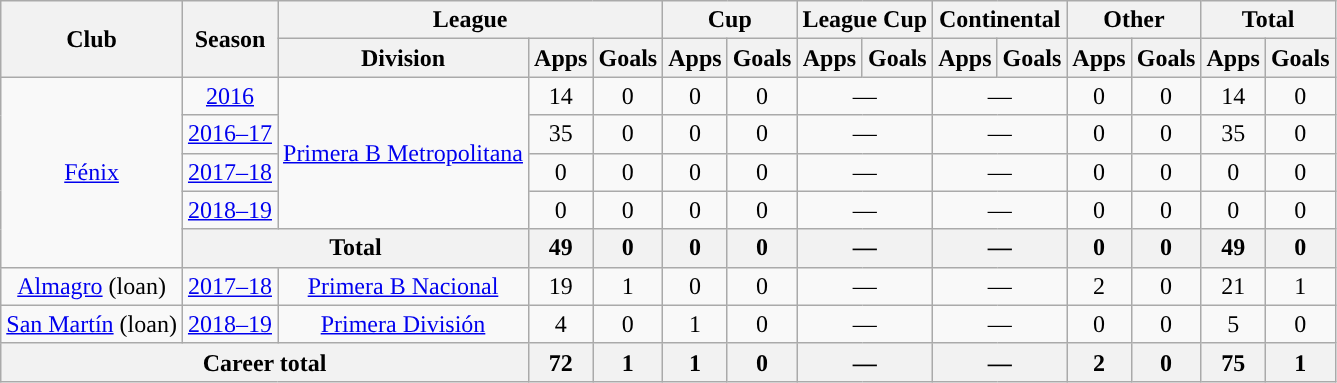<table class="wikitable" style="text-align:center">
<tr>
<th rowspan="2">Club</th>
<th rowspan="2">Season</th>
<th colspan="3">League</th>
<th colspan="2">Cup</th>
<th colspan="2">League Cup</th>
<th colspan="2">Continental</th>
<th colspan="2">Other</th>
<th colspan="2">Total</th>
</tr>
<tr>
<th>Division</th>
<th>Apps</th>
<th>Goals</th>
<th>Apps</th>
<th>Goals</th>
<th>Apps</th>
<th>Goals</th>
<th>Apps</th>
<th>Goals</th>
<th>Apps</th>
<th>Goals</th>
<th>Apps</th>
<th>Goals</th>
</tr>
<tr>
<td rowspan="5"><a href='#'>Fénix</a></td>
<td><a href='#'>2016</a></td>
<td rowspan="4"><a href='#'>Primera B Metropolitana</a></td>
<td>14</td>
<td>0</td>
<td>0</td>
<td>0</td>
<td colspan="2">—</td>
<td colspan="2">—</td>
<td>0</td>
<td>0</td>
<td>14</td>
<td>0</td>
</tr>
<tr>
<td><a href='#'>2016–17</a></td>
<td>35</td>
<td>0</td>
<td>0</td>
<td>0</td>
<td colspan="2">—</td>
<td colspan="2">—</td>
<td>0</td>
<td>0</td>
<td>35</td>
<td>0</td>
</tr>
<tr>
<td><a href='#'>2017–18</a></td>
<td>0</td>
<td>0</td>
<td>0</td>
<td>0</td>
<td colspan="2">—</td>
<td colspan="2">—</td>
<td>0</td>
<td>0</td>
<td>0</td>
<td>0</td>
</tr>
<tr>
<td><a href='#'>2018–19</a></td>
<td>0</td>
<td>0</td>
<td>0</td>
<td>0</td>
<td colspan="2">—</td>
<td colspan="2">—</td>
<td>0</td>
<td>0</td>
<td>0</td>
<td>0</td>
</tr>
<tr>
<th colspan="2">Total</th>
<th>49</th>
<th>0</th>
<th>0</th>
<th>0</th>
<th colspan="2">—</th>
<th colspan="2">—</th>
<th>0</th>
<th>0</th>
<th>49</th>
<th>0</th>
</tr>
<tr>
<td rowspan="1"><a href='#'>Almagro</a> (loan)</td>
<td><a href='#'>2017–18</a></td>
<td rowspan="1"><a href='#'>Primera B Nacional</a></td>
<td>19</td>
<td>1</td>
<td>0</td>
<td>0</td>
<td colspan="2">—</td>
<td colspan="2">—</td>
<td>2</td>
<td>0</td>
<td>21</td>
<td>1</td>
</tr>
<tr>
<td rowspan="1"><a href='#'>San Martín</a> (loan)</td>
<td><a href='#'>2018–19</a></td>
<td rowspan="1"><a href='#'>Primera División</a></td>
<td>4</td>
<td>0</td>
<td>1</td>
<td>0</td>
<td colspan="2">—</td>
<td colspan="2">—</td>
<td>0</td>
<td>0</td>
<td>5</td>
<td>0</td>
</tr>
<tr>
<th colspan="3">Career total</th>
<th>72</th>
<th>1</th>
<th>1</th>
<th>0</th>
<th colspan="2">—</th>
<th colspan="2">—</th>
<th>2</th>
<th>0</th>
<th>75</th>
<th>1</th>
</tr>
</table>
